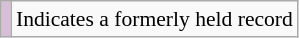<table class="wikitable" style="font-size:90%">
<tr>
<td style="background-color:#D8BFD8"></td>
<td>Indicates a formerly held record</td>
</tr>
</table>
